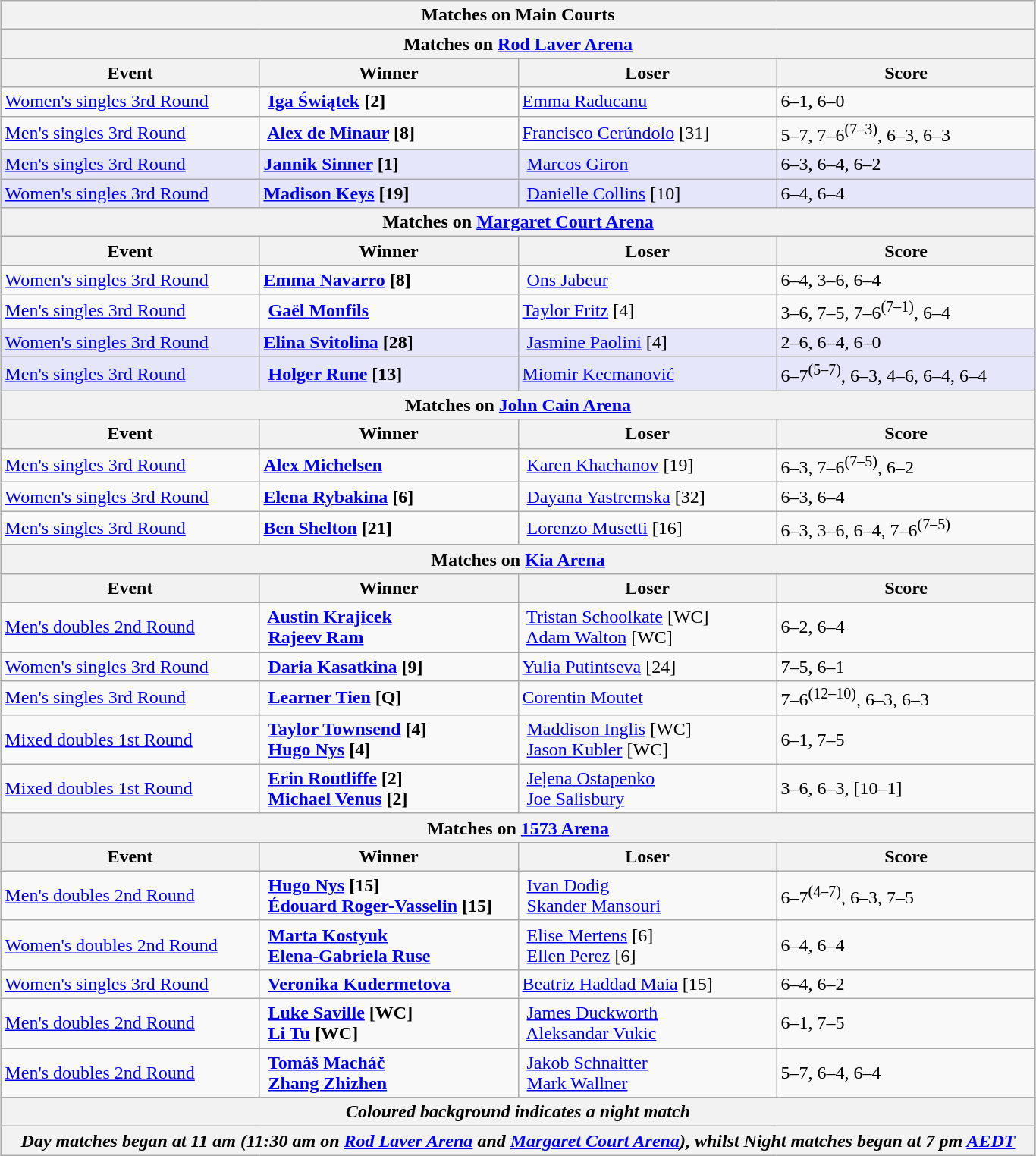<table class="wikitable collapsible uncollapsed" style="margin:auto;">
<tr>
<th colspan=4><strong>Matches on Main Courts</strong></th>
</tr>
<tr>
<th colspan=4><strong>Matches on <a href='#'>Rod Laver Arena</a></strong></th>
</tr>
<tr>
<th style="width:220px;">Event</th>
<th style="width:220px;">Winner</th>
<th style="width:220px;">Loser</th>
<th style="width:220px;">Score</th>
</tr>
<tr>
<td><a href='#'>Women's singles 3rd Round</a></td>
<td><strong> <a href='#'>Iga Świątek</a> [2]</strong></td>
<td> <a href='#'>Emma Raducanu</a></td>
<td>6–1, 6–0</td>
</tr>
<tr>
<td><a href='#'>Men's singles 3rd Round</a></td>
<td><strong> <a href='#'>Alex de Minaur</a> [8]</strong></td>
<td> <a href='#'>Francisco Cerúndolo</a> [31]</td>
<td>5–7, 7–6<sup>(7–3)</sup>, 6–3, 6–3</td>
</tr>
<tr bgcolor=lavender>
<td><a href='#'>Men's singles 3rd Round</a></td>
<td><strong> <a href='#'>Jannik Sinner</a> [1]</strong></td>
<td> <a href='#'>Marcos Giron</a></td>
<td>6–3, 6–4, 6–2</td>
</tr>
<tr bgcolor=lavender>
<td><a href='#'>Women's singles 3rd Round</a></td>
<td><strong> <a href='#'>Madison Keys</a> [19]</strong></td>
<td> <a href='#'>Danielle Collins</a> [10]</td>
<td>6–4, 6–4</td>
</tr>
<tr>
<th colspan=4><strong>Matches on <a href='#'>Margaret Court Arena</a></strong></th>
</tr>
<tr>
<th style="width:220px;">Event</th>
<th style="width:220px;">Winner</th>
<th style="width:220px;">Loser</th>
<th style="width:220px;">Score</th>
</tr>
<tr>
<td><a href='#'>Women's singles 3rd Round</a></td>
<td><strong> <a href='#'>Emma Navarro</a> [8]</strong></td>
<td> <a href='#'>Ons Jabeur</a></td>
<td>6–4, 3–6, 6–4</td>
</tr>
<tr>
<td><a href='#'>Men's singles 3rd Round</a></td>
<td><strong> <a href='#'>Gaël Monfils</a></strong></td>
<td> <a href='#'>Taylor Fritz</a> [4]</td>
<td>3–6, 7–5, 7–6<sup>(7–1)</sup>, 6–4</td>
</tr>
<tr bgcolor=lavender>
<td><a href='#'>Women's singles 3rd Round</a></td>
<td><strong> <a href='#'>Elina Svitolina</a> [28]</strong></td>
<td> <a href='#'>Jasmine Paolini</a> [4]</td>
<td>2–6, 6–4, 6–0</td>
</tr>
<tr bgcolor=lavender>
<td><a href='#'>Men's singles 3rd Round</a></td>
<td><strong> <a href='#'>Holger Rune</a> [13]</strong></td>
<td> <a href='#'>Miomir Kecmanović</a></td>
<td>6–7<sup>(5–7)</sup>, 6–3, 4–6, 6–4, 6–4</td>
</tr>
<tr>
<th colspan=4><strong>Matches on <a href='#'>John Cain Arena</a></strong></th>
</tr>
<tr>
<th style="width:220px;">Event</th>
<th style="width:220px;">Winner</th>
<th style="width:220px;">Loser</th>
<th style="width:220px;">Score</th>
</tr>
<tr>
<td><a href='#'>Men's singles 3rd Round</a></td>
<td><strong> <a href='#'>Alex Michelsen</a></strong></td>
<td> <a href='#'>Karen Khachanov</a> [19]</td>
<td>6–3, 7–6<sup>(7–5)</sup>, 6–2</td>
</tr>
<tr>
<td><a href='#'>Women's singles 3rd Round</a></td>
<td><strong> <a href='#'>Elena Rybakina</a> [6]</strong></td>
<td> <a href='#'>Dayana Yastremska</a> [32]</td>
<td>6–3, 6–4</td>
</tr>
<tr>
<td><a href='#'>Men's singles 3rd Round</a></td>
<td><strong> <a href='#'>Ben Shelton</a> [21]</strong></td>
<td> <a href='#'>Lorenzo Musetti</a> [16]</td>
<td>6–3, 3–6, 6–4, 7–6<sup>(7–5)</sup></td>
</tr>
<tr>
<th colspan=4><strong>Matches on <a href='#'>Kia Arena</a></strong></th>
</tr>
<tr>
<th style="width:220px;">Event</th>
<th style="width:220px;">Winner</th>
<th style="width:220px;">Loser</th>
<th style="width:220px;">Score</th>
</tr>
<tr>
<td><a href='#'>Men's doubles 2nd Round</a></td>
<td><strong> <a href='#'>Austin Krajicek</a><br> <a href='#'>Rajeev Ram</a></strong></td>
<td> <a href='#'>Tristan Schoolkate</a> [WC]<br> <a href='#'>Adam Walton</a> [WC]</td>
<td>6–2, 6–4</td>
</tr>
<tr>
<td><a href='#'>Women's singles 3rd Round</a></td>
<td><strong> <a href='#'>Daria Kasatkina</a> [9]</strong></td>
<td> <a href='#'>Yulia Putintseva</a> [24]</td>
<td>7–5, 6–1</td>
</tr>
<tr>
<td><a href='#'>Men's singles 3rd Round</a></td>
<td><strong> <a href='#'>Learner Tien</a> [Q]</strong></td>
<td> <a href='#'>Corentin Moutet</a></td>
<td>7–6<sup>(12–10)</sup>, 6–3, 6–3</td>
</tr>
<tr>
<td><a href='#'>Mixed doubles 1st Round</a></td>
<td><strong> <a href='#'>Taylor Townsend</a> [4]<br> <a href='#'>Hugo Nys</a> [4]</strong></td>
<td> <a href='#'>Maddison Inglis</a> [WC]<br> <a href='#'>Jason Kubler</a> [WC]</td>
<td>6–1, 7–5</td>
</tr>
<tr>
<td><a href='#'>Mixed doubles 1st Round</a></td>
<td><strong> <a href='#'>Erin Routliffe</a> [2] <br> <a href='#'>Michael Venus</a> [2]</strong></td>
<td> <a href='#'>Jeļena Ostapenko</a> <br> <a href='#'>Joe Salisbury</a></td>
<td>3–6, 6–3, [10–1]</td>
</tr>
<tr>
<th colspan=4><strong>Matches on <a href='#'>1573 Arena</a></strong></th>
</tr>
<tr>
<th style="width:220px;">Event</th>
<th style="width:220px;">Winner</th>
<th style="width:220px;">Loser</th>
<th style="width:220px;">Score</th>
</tr>
<tr>
<td><a href='#'>Men's doubles 2nd Round</a></td>
<td><strong> <a href='#'>Hugo Nys</a> [15]<br> <a href='#'>Édouard Roger-Vasselin</a> [15]</strong></td>
<td> <a href='#'>Ivan Dodig</a><br> <a href='#'>Skander Mansouri</a></td>
<td>6–7<sup>(4–7)</sup>, 6–3, 7–5</td>
</tr>
<tr>
<td><a href='#'>Women's doubles 2nd Round</a></td>
<td><strong> <a href='#'>Marta Kostyuk</a><br> <a href='#'>Elena-Gabriela Ruse</a></strong></td>
<td> <a href='#'>Elise Mertens</a> [6]<br> <a href='#'>Ellen Perez</a> [6]</td>
<td>6–4, 6–4</td>
</tr>
<tr>
<td><a href='#'>Women's singles 3rd Round</a></td>
<td><strong> <a href='#'>Veronika Kudermetova</a></strong></td>
<td> <a href='#'>Beatriz Haddad Maia</a> [15]</td>
<td>6–4, 6–2</td>
</tr>
<tr>
<td><a href='#'>Men's doubles 2nd Round</a></td>
<td><strong> <a href='#'>Luke Saville</a> [WC]<br> <a href='#'>Li Tu</a> [WC]</strong></td>
<td> <a href='#'>James Duckworth</a><br> <a href='#'>Aleksandar Vukic</a></td>
<td>6–1, 7–5</td>
</tr>
<tr>
<td><a href='#'>Men's doubles 2nd Round</a></td>
<td><strong> <a href='#'>Tomáš Macháč</a> <br> <a href='#'>Zhang Zhizhen</a></strong></td>
<td> <a href='#'>Jakob Schnaitter</a> <br> <a href='#'>Mark Wallner</a></td>
<td>5–7, 6–4, 6–4</td>
</tr>
<tr>
<th colspan=4><em>Coloured background indicates a night match</em></th>
</tr>
<tr>
<th colspan=4><em>Day matches began at 11 am (11:30 am on <a href='#'>Rod Laver Arena</a> and <a href='#'>Margaret Court Arena</a>), whilst Night matches began at 7 pm <a href='#'>AEDT</a></em></th>
</tr>
</table>
